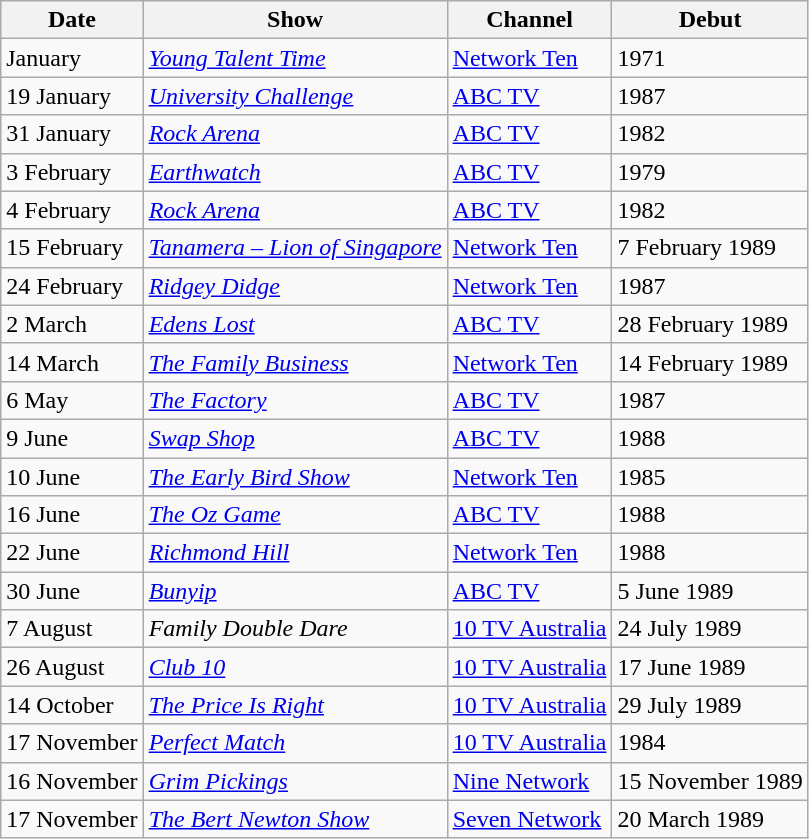<table class="wikitable">
<tr>
<th>Date</th>
<th>Show</th>
<th>Channel</th>
<th>Debut</th>
</tr>
<tr>
<td>January</td>
<td><em><a href='#'>Young Talent Time</a></em></td>
<td><a href='#'>Network Ten</a></td>
<td>1971</td>
</tr>
<tr>
<td>19 January</td>
<td><em><a href='#'>University Challenge</a></em></td>
<td><a href='#'>ABC TV</a></td>
<td>1987</td>
</tr>
<tr>
<td>31 January</td>
<td><em><a href='#'>Rock Arena</a></em></td>
<td><a href='#'>ABC TV</a></td>
<td>1982</td>
</tr>
<tr>
<td>3 February</td>
<td><em><a href='#'>Earthwatch</a></em></td>
<td><a href='#'>ABC TV</a></td>
<td>1979</td>
</tr>
<tr>
<td>4 February</td>
<td><em><a href='#'>Rock Arena</a></em></td>
<td><a href='#'>ABC TV</a></td>
<td>1982</td>
</tr>
<tr>
<td>15 February</td>
<td><em><a href='#'>Tanamera – Lion of Singapore</a></em></td>
<td><a href='#'>Network Ten</a></td>
<td>7 February 1989</td>
</tr>
<tr>
<td>24 February</td>
<td><em><a href='#'>Ridgey Didge</a></em></td>
<td><a href='#'>Network Ten</a></td>
<td>1987</td>
</tr>
<tr>
<td>2 March</td>
<td><em><a href='#'>Edens Lost</a></em></td>
<td><a href='#'>ABC TV</a></td>
<td>28 February 1989</td>
</tr>
<tr>
<td>14 March</td>
<td><em><a href='#'>The Family Business</a></em></td>
<td><a href='#'>Network Ten</a></td>
<td>14 February 1989</td>
</tr>
<tr>
<td>6 May</td>
<td><em><a href='#'>The Factory</a></em></td>
<td><a href='#'>ABC TV</a></td>
<td>1987</td>
</tr>
<tr>
<td>9 June</td>
<td><em><a href='#'>Swap Shop</a></em></td>
<td><a href='#'>ABC TV</a></td>
<td>1988</td>
</tr>
<tr>
<td>10 June</td>
<td><em><a href='#'>The Early Bird Show</a></em></td>
<td><a href='#'>Network Ten</a></td>
<td>1985</td>
</tr>
<tr>
<td>16 June</td>
<td><em><a href='#'>The Oz Game</a></em></td>
<td><a href='#'>ABC TV</a></td>
<td>1988</td>
</tr>
<tr>
<td>22 June</td>
<td><em><a href='#'>Richmond Hill</a></em></td>
<td><a href='#'>Network Ten</a></td>
<td>1988</td>
</tr>
<tr>
<td>30 June</td>
<td><em><a href='#'>Bunyip</a></em></td>
<td><a href='#'>ABC TV</a></td>
<td>5 June 1989</td>
</tr>
<tr>
<td>7 August</td>
<td><em>Family Double Dare</em></td>
<td><a href='#'>10 TV Australia</a></td>
<td>24 July 1989</td>
</tr>
<tr>
<td>26 August</td>
<td><em><a href='#'>Club 10</a></em></td>
<td><a href='#'>10 TV Australia</a></td>
<td>17 June 1989</td>
</tr>
<tr>
<td>14 October</td>
<td><em><a href='#'>The Price Is Right</a></em></td>
<td><a href='#'>10 TV Australia</a></td>
<td>29 July 1989</td>
</tr>
<tr>
<td>17 November</td>
<td><em><a href='#'>Perfect Match</a></em></td>
<td><a href='#'>10 TV Australia</a></td>
<td>1984</td>
</tr>
<tr>
<td>16 November</td>
<td><em><a href='#'>Grim Pickings</a></em></td>
<td><a href='#'>Nine Network</a></td>
<td>15 November 1989</td>
</tr>
<tr>
<td>17 November</td>
<td><em><a href='#'>The Bert Newton Show</a></em></td>
<td><a href='#'>Seven Network</a></td>
<td>20 March 1989</td>
</tr>
</table>
